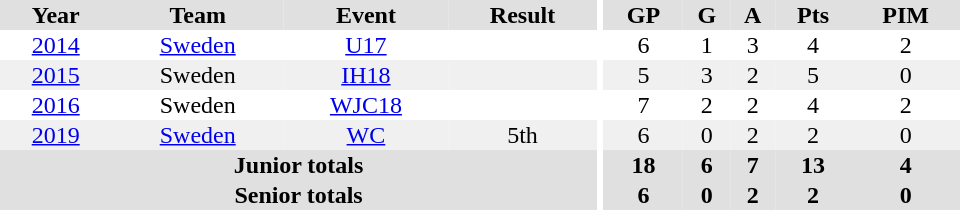<table border="0" cellpadding="1" cellspacing="0" ID="Table3" style="text-align:center; width:40em;">
<tr bgcolor="#e0e0e0">
<th>Year</th>
<th>Team</th>
<th>Event</th>
<th>Result</th>
<th rowspan="99" bgcolor="#ffffff"></th>
<th>GP</th>
<th>G</th>
<th>A</th>
<th>Pts</th>
<th>PIM</th>
</tr>
<tr>
<td><a href='#'>2014</a></td>
<td><a href='#'>Sweden</a></td>
<td><a href='#'>U17</a></td>
<td></td>
<td>6</td>
<td>1</td>
<td>3</td>
<td>4</td>
<td>2</td>
</tr>
<tr bgcolor="#f0f0f0">
<td><a href='#'>2015</a></td>
<td>Sweden</td>
<td><a href='#'>IH18</a></td>
<td></td>
<td>5</td>
<td>3</td>
<td>2</td>
<td>5</td>
<td>0</td>
</tr>
<tr>
<td><a href='#'>2016</a></td>
<td>Sweden</td>
<td><a href='#'>WJC18</a></td>
<td></td>
<td>7</td>
<td>2</td>
<td>2</td>
<td>4</td>
<td>2</td>
</tr>
<tr bgcolor="#f0f0f0">
<td><a href='#'>2019</a></td>
<td><a href='#'>Sweden</a></td>
<td><a href='#'>WC</a></td>
<td>5th</td>
<td>6</td>
<td>0</td>
<td>2</td>
<td>2</td>
<td>0</td>
</tr>
<tr bgcolor="#e0e0e0">
<th colspan="4">Junior totals</th>
<th>18</th>
<th>6</th>
<th>7</th>
<th>13</th>
<th>4</th>
</tr>
<tr bgcolor="#e0e0e0">
<th colspan="4">Senior totals</th>
<th>6</th>
<th>0</th>
<th>2</th>
<th>2</th>
<th>0</th>
</tr>
</table>
